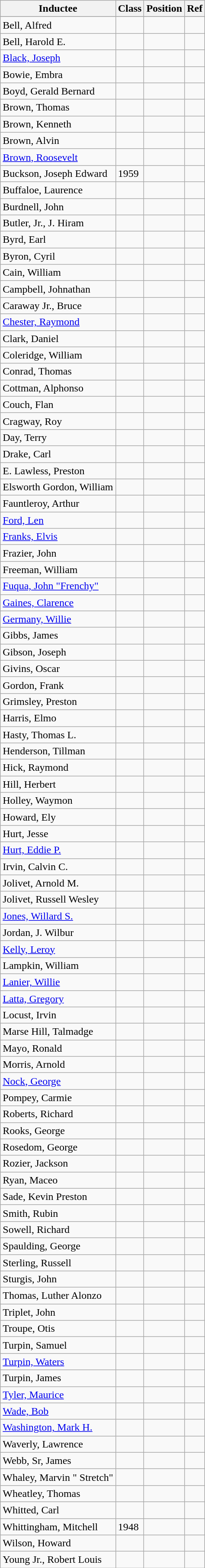<table class="wikitable sortable">
<tr>
<th>Inductee</th>
<th>Class</th>
<th>Position</th>
<th>Ref</th>
</tr>
<tr>
</tr>
<tr>
<td>Bell, Alfred</td>
<td></td>
<td></td>
<td></td>
</tr>
<tr>
<td>Bell, Harold E.</td>
<td></td>
<td></td>
<td></td>
</tr>
<tr>
<td><a href='#'>Black, Joseph</a></td>
<td></td>
<td></td>
<td></td>
</tr>
<tr>
<td>Bowie, Embra</td>
<td></td>
<td></td>
<td></td>
</tr>
<tr>
<td>Boyd, Gerald Bernard</td>
<td></td>
<td></td>
<td></td>
</tr>
<tr>
<td>Brown, Thomas</td>
<td></td>
<td></td>
<td></td>
</tr>
<tr>
<td>Brown, Kenneth</td>
<td></td>
<td></td>
<td></td>
</tr>
<tr>
<td>Brown, Alvin</td>
<td></td>
<td></td>
<td></td>
</tr>
<tr>
<td><a href='#'>Brown, Roosevelt</a></td>
<td></td>
<td></td>
<td></td>
</tr>
<tr>
<td>Buckson, Joseph Edward</td>
<td>1959</td>
<td></td>
<td></td>
</tr>
<tr>
<td>Buffaloe, Laurence</td>
<td></td>
<td></td>
<td></td>
</tr>
<tr>
<td>Burdnell, John</td>
<td></td>
<td></td>
<td></td>
</tr>
<tr>
<td>Butler, Jr., J. Hiram</td>
<td></td>
<td></td>
<td></td>
</tr>
<tr>
<td>Byrd, Earl</td>
<td></td>
<td></td>
<td></td>
</tr>
<tr>
<td>Byron, Cyril</td>
<td></td>
<td></td>
<td></td>
</tr>
<tr>
<td>Cain, William</td>
<td></td>
<td></td>
<td></td>
</tr>
<tr>
<td>Campbell, Johnathan</td>
<td></td>
<td></td>
<td></td>
</tr>
<tr>
<td>Caraway Jr., Bruce</td>
<td></td>
<td></td>
<td></td>
</tr>
<tr>
<td><a href='#'>Chester, Raymond</a></td>
<td></td>
<td></td>
<td></td>
</tr>
<tr>
<td>Clark, Daniel</td>
<td></td>
<td></td>
<td></td>
</tr>
<tr>
<td>Coleridge, William</td>
<td></td>
<td></td>
<td></td>
</tr>
<tr>
<td>Conrad, Thomas</td>
<td></td>
<td></td>
<td></td>
</tr>
<tr>
<td>Cottman, Alphonso</td>
<td></td>
<td></td>
<td></td>
</tr>
<tr>
<td>Couch, Flan</td>
<td></td>
<td></td>
<td></td>
</tr>
<tr>
<td>Cragway, Roy</td>
<td></td>
<td></td>
<td></td>
</tr>
<tr>
<td>Day, Terry</td>
<td></td>
<td></td>
<td></td>
</tr>
<tr>
<td>Drake, Carl</td>
<td></td>
<td></td>
<td></td>
</tr>
<tr>
<td>E. Lawless, Preston</td>
<td></td>
<td></td>
<td></td>
</tr>
<tr>
<td>Elsworth Gordon, William</td>
<td></td>
<td></td>
<td></td>
</tr>
<tr>
<td>Fauntleroy, Arthur</td>
<td></td>
<td></td>
<td></td>
</tr>
<tr>
<td><a href='#'>Ford, Len</a></td>
<td></td>
<td></td>
<td></td>
</tr>
<tr>
<td><a href='#'>Franks, Elvis</a></td>
<td></td>
<td></td>
<td></td>
</tr>
<tr>
<td>Frazier, John</td>
<td></td>
<td></td>
<td></td>
</tr>
<tr>
<td>Freeman, William</td>
<td></td>
<td></td>
<td></td>
</tr>
<tr>
<td><a href='#'>Fuqua, John "Frenchy"</a></td>
<td></td>
<td></td>
<td></td>
</tr>
<tr>
<td><a href='#'>Gaines, Clarence</a></td>
<td></td>
<td></td>
<td></td>
</tr>
<tr>
<td><a href='#'>Germany, Willie</a></td>
<td></td>
<td></td>
<td></td>
</tr>
<tr>
<td>Gibbs, James</td>
<td></td>
<td></td>
<td></td>
</tr>
<tr>
<td>Gibson, Joseph</td>
<td></td>
<td></td>
<td></td>
</tr>
<tr>
<td>Givins, Oscar</td>
<td></td>
<td></td>
<td></td>
</tr>
<tr>
<td>Gordon, Frank</td>
<td></td>
<td></td>
<td></td>
</tr>
<tr>
<td>Grimsley, Preston</td>
<td></td>
<td></td>
<td></td>
</tr>
<tr>
<td>Harris, Elmo</td>
<td></td>
<td></td>
<td></td>
</tr>
<tr>
<td>Hasty, Thomas L.</td>
<td></td>
<td></td>
<td></td>
</tr>
<tr>
<td>Henderson, Tillman</td>
<td></td>
<td></td>
<td></td>
</tr>
<tr>
<td>Hick, Raymond</td>
<td></td>
<td></td>
<td></td>
</tr>
<tr>
<td>Hill, Herbert</td>
<td></td>
<td></td>
<td></td>
</tr>
<tr>
<td>Holley, Waymon</td>
<td></td>
<td></td>
<td></td>
</tr>
<tr>
<td>Howard, Ely</td>
<td></td>
<td></td>
<td></td>
</tr>
<tr>
<td>Hurt, Jesse</td>
<td></td>
<td></td>
<td></td>
</tr>
<tr>
<td><a href='#'>Hurt, Eddie P.</a></td>
<td></td>
<td></td>
<td></td>
</tr>
<tr>
<td>Irvin, Calvin C.</td>
<td></td>
<td></td>
<td></td>
</tr>
<tr>
<td>Jolivet, Arnold M.</td>
<td></td>
<td></td>
<td></td>
</tr>
<tr>
<td>Jolivet, Russell Wesley</td>
<td></td>
<td></td>
<td></td>
</tr>
<tr>
<td><a href='#'>Jones, Willard S.</a></td>
<td></td>
<td></td>
<td></td>
</tr>
<tr>
<td>Jordan, J. Wilbur</td>
<td></td>
<td></td>
<td></td>
</tr>
<tr>
<td><a href='#'>Kelly, Leroy</a></td>
<td></td>
<td></td>
<td></td>
</tr>
<tr>
<td>Lampkin, William</td>
<td></td>
<td></td>
<td></td>
</tr>
<tr>
<td><a href='#'>Lanier, Willie</a></td>
<td></td>
<td></td>
<td></td>
</tr>
<tr>
<td><a href='#'>Latta, Gregory</a></td>
<td></td>
<td></td>
<td></td>
</tr>
<tr>
<td>Locust, Irvin</td>
<td></td>
<td></td>
<td></td>
</tr>
<tr>
<td>Marse Hill, Talmadge</td>
<td></td>
<td></td>
<td></td>
</tr>
<tr>
<td>Mayo, Ronald</td>
<td></td>
<td></td>
<td></td>
</tr>
<tr>
<td>Morris, Arnold</td>
<td></td>
<td></td>
<td></td>
</tr>
<tr>
<td><a href='#'>Nock, George</a></td>
<td></td>
<td></td>
<td></td>
</tr>
<tr>
<td>Pompey, Carmie</td>
<td></td>
<td></td>
<td></td>
</tr>
<tr>
<td>Roberts, Richard</td>
<td></td>
<td></td>
<td></td>
</tr>
<tr>
<td>Rooks, George</td>
<td></td>
<td></td>
<td></td>
</tr>
<tr>
<td>Rosedom, George</td>
<td></td>
<td></td>
<td></td>
</tr>
<tr>
<td>Rozier, Jackson</td>
<td></td>
<td></td>
<td></td>
</tr>
<tr>
<td>Ryan, Maceo</td>
<td></td>
<td></td>
<td></td>
</tr>
<tr>
<td>Sade, Kevin Preston</td>
<td></td>
<td></td>
<td></td>
</tr>
<tr>
<td>Smith, Rubin</td>
<td></td>
<td></td>
<td></td>
</tr>
<tr>
<td>Sowell, Richard</td>
<td></td>
<td></td>
<td></td>
</tr>
<tr>
<td>Spaulding, George</td>
<td></td>
<td></td>
<td></td>
</tr>
<tr>
<td>Sterling, Russell</td>
<td></td>
<td></td>
<td></td>
</tr>
<tr>
<td>Sturgis, John</td>
<td></td>
<td></td>
<td></td>
</tr>
<tr>
<td>Thomas, Luther Alonzo</td>
<td></td>
<td></td>
<td></td>
</tr>
<tr>
<td>Triplet, John</td>
<td></td>
<td></td>
<td></td>
</tr>
<tr>
<td>Troupe, Otis</td>
<td></td>
<td></td>
<td></td>
</tr>
<tr>
<td>Turpin, Samuel</td>
<td></td>
<td></td>
<td></td>
</tr>
<tr>
<td><a href='#'>Turpin, Waters</a></td>
<td></td>
<td></td>
<td></td>
</tr>
<tr>
<td>Turpin, James</td>
<td></td>
<td></td>
<td></td>
</tr>
<tr>
<td><a href='#'>Tyler, Maurice</a></td>
<td></td>
<td></td>
<td></td>
</tr>
<tr>
<td><a href='#'>Wade, Bob</a></td>
<td></td>
<td></td>
<td></td>
</tr>
<tr>
<td><a href='#'>Washington, Mark H.</a></td>
<td></td>
<td></td>
<td></td>
</tr>
<tr>
<td>Waverly, Lawrence</td>
<td></td>
<td></td>
<td></td>
</tr>
<tr>
<td>Webb, Sr, James</td>
<td></td>
<td></td>
<td></td>
</tr>
<tr>
<td>Whaley, Marvin " Stretch"</td>
<td></td>
<td></td>
<td></td>
</tr>
<tr>
<td>Wheatley, Thomas</td>
<td></td>
<td></td>
<td></td>
</tr>
<tr>
<td>Whitted, Carl</td>
<td></td>
<td></td>
<td></td>
</tr>
<tr>
<td>Whittingham, Mitchell</td>
<td>1948</td>
<td></td>
<td></td>
</tr>
<tr>
<td>Wilson, Howard</td>
<td></td>
<td></td>
<td></td>
</tr>
<tr>
<td>Young Jr., Robert Louis</td>
<td></td>
<td></td>
<td></td>
</tr>
</table>
